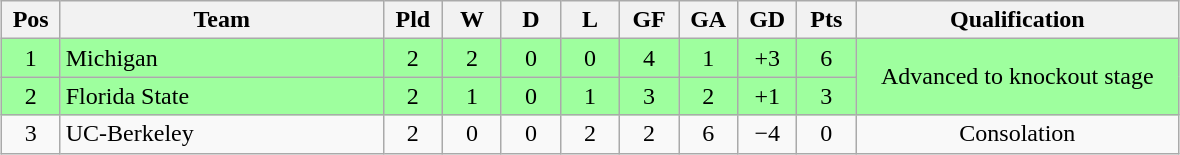<table class="wikitable" style="text-align:center; margin: 1em auto">
<tr>
<th style="width:2em">Pos</th>
<th style="width:13em">Team</th>
<th style="width:2em">Pld</th>
<th style="width:2em">W</th>
<th style="width:2em">D</th>
<th style="width:2em">L</th>
<th style="width:2em">GF</th>
<th style="width:2em">GA</th>
<th style="width:2em">GD</th>
<th style="width:2em">Pts</th>
<th style="width:13em">Qualification</th>
</tr>
<tr bgcolor="#9eff9e">
<td>1</td>
<td style="text-align:left">Michigan</td>
<td>2</td>
<td>2</td>
<td>0</td>
<td>0</td>
<td>4</td>
<td>1</td>
<td>+3</td>
<td>6</td>
<td rowspan="2">Advanced to knockout stage</td>
</tr>
<tr bgcolor="#9eff9e">
<td>2</td>
<td style="text-align:left">Florida State</td>
<td>2</td>
<td>1</td>
<td>0</td>
<td>1</td>
<td>3</td>
<td>2</td>
<td>+1</td>
<td>3</td>
</tr>
<tr>
<td>3</td>
<td style="text-align:left">UC-Berkeley</td>
<td>2</td>
<td>0</td>
<td>0</td>
<td>2</td>
<td>2</td>
<td>6</td>
<td>−4</td>
<td>0</td>
<td>Consolation</td>
</tr>
</table>
